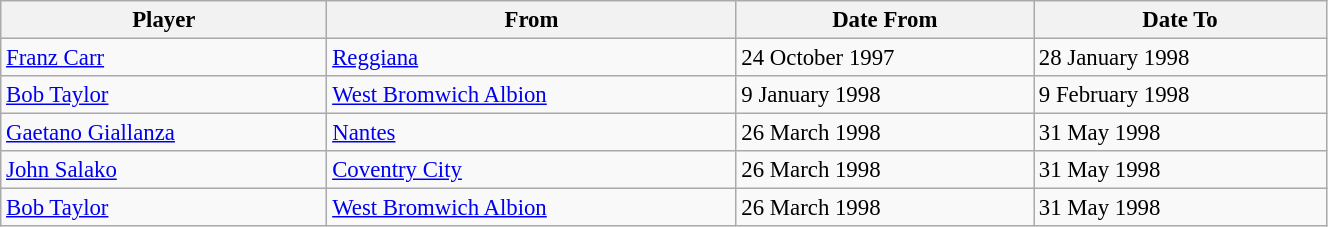<table class="wikitable sortable" style="text-align:center; font-size:95%;width:70%; text-align:left">
<tr>
<th>Player</th>
<th>From</th>
<th>Date From</th>
<th>Date To</th>
</tr>
<tr --->
<td> <a href='#'>Franz Carr</a></td>
<td> <a href='#'>Reggiana</a></td>
<td>24 October 1997</td>
<td>28 January 1998</td>
</tr>
<tr --->
<td> <a href='#'>Bob Taylor</a></td>
<td> <a href='#'>West Bromwich Albion</a></td>
<td>9 January 1998</td>
<td>9 February 1998</td>
</tr>
<tr --->
<td> <a href='#'>Gaetano Giallanza</a></td>
<td> <a href='#'>Nantes</a></td>
<td>26 March 1998</td>
<td>31 May 1998</td>
</tr>
<tr --->
<td> <a href='#'>John Salako</a></td>
<td> <a href='#'>Coventry City</a></td>
<td>26 March 1998</td>
<td>31 May 1998</td>
</tr>
<tr --->
<td> <a href='#'>Bob Taylor</a></td>
<td> <a href='#'>West Bromwich Albion</a></td>
<td>26 March 1998</td>
<td>31 May 1998</td>
</tr>
</table>
